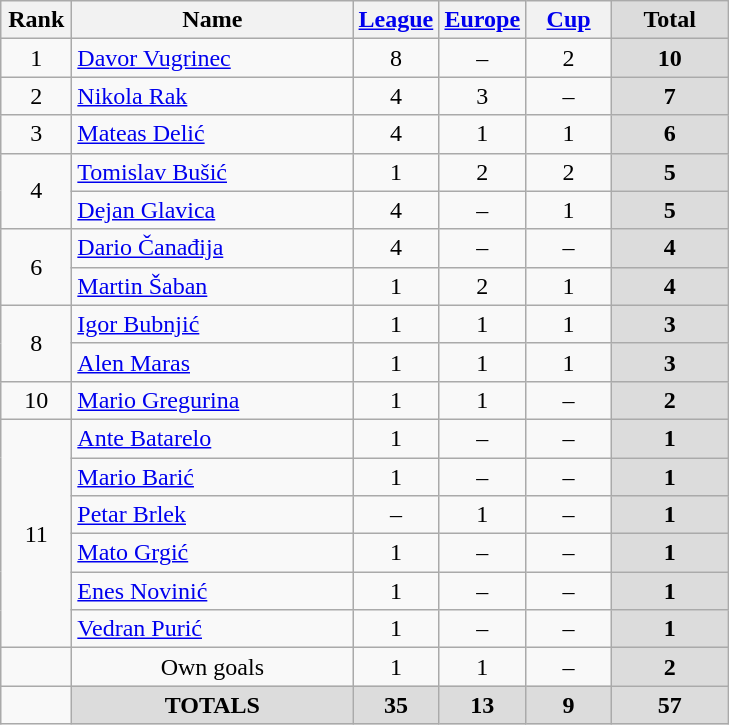<table class="wikitable" style="text-align: center;">
<tr>
<th width=40>Rank</th>
<th width=180>Name</th>
<th width=50><a href='#'>League</a></th>
<th width=50><a href='#'>Europe</a></th>
<th width=50><a href='#'>Cup</a></th>
<th width=70 style="background: #DCDCDC">Total</th>
</tr>
<tr>
<td rowspan=1>1</td>
<td style="text-align:left;"> <a href='#'>Davor Vugrinec</a></td>
<td>8</td>
<td>–</td>
<td>2</td>
<th style="background: #DCDCDC">10</th>
</tr>
<tr>
<td rowspan=1>2</td>
<td style="text-align:left;"> <a href='#'>Nikola Rak</a></td>
<td>4</td>
<td>3</td>
<td>–</td>
<th style="background: #DCDCDC">7</th>
</tr>
<tr>
<td rowspan=1>3</td>
<td style="text-align:left;"> <a href='#'>Mateas Delić</a></td>
<td>4</td>
<td>1</td>
<td>1</td>
<th style="background: #DCDCDC">6</th>
</tr>
<tr>
<td rowspan=2>4</td>
<td style="text-align:left;"> <a href='#'>Tomislav Bušić</a></td>
<td>1</td>
<td>2</td>
<td>2</td>
<th style="background: #DCDCDC">5</th>
</tr>
<tr>
<td style="text-align:left;"> <a href='#'>Dejan Glavica</a></td>
<td>4</td>
<td>–</td>
<td>1</td>
<th style="background: #DCDCDC">5</th>
</tr>
<tr>
<td rowspan=2>6</td>
<td style="text-align:left;"> <a href='#'>Dario Čanađija</a></td>
<td>4</td>
<td>–</td>
<td>–</td>
<th style="background: #DCDCDC">4</th>
</tr>
<tr>
<td style="text-align:left;"> <a href='#'>Martin Šaban</a></td>
<td>1</td>
<td>2</td>
<td>1</td>
<th style="background: #DCDCDC">4</th>
</tr>
<tr>
<td rowspan=2>8</td>
<td style="text-align:left;"> <a href='#'>Igor Bubnjić</a></td>
<td>1</td>
<td>1</td>
<td>1</td>
<th style="background: #DCDCDC">3</th>
</tr>
<tr>
<td style="text-align:left;"> <a href='#'>Alen Maras</a></td>
<td>1</td>
<td>1</td>
<td>1</td>
<th style="background: #DCDCDC">3</th>
</tr>
<tr>
<td rowspan=1>10</td>
<td style="text-align:left;"> <a href='#'>Mario Gregurina</a></td>
<td>1</td>
<td>1</td>
<td>–</td>
<th style="background: #DCDCDC">2</th>
</tr>
<tr>
<td rowspan=6>11</td>
<td style="text-align:left;"> <a href='#'>Ante Batarelo</a></td>
<td>1</td>
<td>–</td>
<td>–</td>
<th style="background: #DCDCDC">1</th>
</tr>
<tr>
<td style="text-align:left;"> <a href='#'>Mario Barić</a></td>
<td>1</td>
<td>–</td>
<td>–</td>
<th style="background: #DCDCDC">1</th>
</tr>
<tr>
<td style="text-align:left;"> <a href='#'>Petar Brlek</a></td>
<td>–</td>
<td>1</td>
<td>–</td>
<th style="background: #DCDCDC">1</th>
</tr>
<tr>
<td style="text-align:left;"> <a href='#'>Mato Grgić</a></td>
<td>1</td>
<td>–</td>
<td>–</td>
<th style="background: #DCDCDC">1</th>
</tr>
<tr>
<td style="text-align:left;"> <a href='#'>Enes Novinić</a></td>
<td>1</td>
<td>–</td>
<td>–</td>
<th style="background: #DCDCDC">1</th>
</tr>
<tr>
<td style="text-align:left;"> <a href='#'>Vedran Purić</a></td>
<td>1</td>
<td>–</td>
<td>–</td>
<th style="background: #DCDCDC">1</th>
</tr>
<tr>
<td></td>
<td style="text-align:center;">Own goals</td>
<td>1</td>
<td>1</td>
<td>–</td>
<th style="background: #DCDCDC">2</th>
</tr>
<tr>
<td></td>
<th style="background: #DCDCDC">TOTALS</th>
<th style="background: #DCDCDC">35</th>
<th style="background: #DCDCDC">13</th>
<th style="background: #DCDCDC">9</th>
<th style="background: #DCDCDC">57</th>
</tr>
</table>
